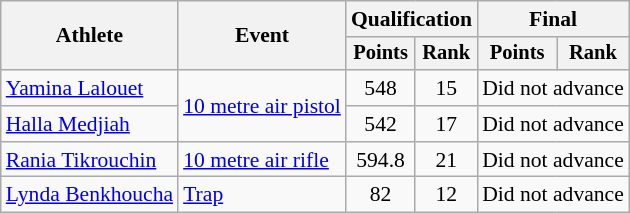<table class=wikitable style="font-size:90%">
<tr>
<th rowspan="2">Athlete</th>
<th rowspan="2">Event</th>
<th colspan="2">Qualification</th>
<th colspan="2">Final</th>
</tr>
<tr style="font-size:95%">
<th>Points</th>
<th>Rank</th>
<th>Points</th>
<th>Rank</th>
</tr>
<tr align=center>
<td align="left"><a href='#'>Yamina Lalouet</a></td>
<td rowspan="2" align="left"><a href='#'>10 metre air pistol</a></td>
<td>548</td>
<td>15</td>
<td colspan="2">Did not advance</td>
</tr>
<tr align=center>
<td align="left"><a href='#'>Halla Medjiah</a></td>
<td>542</td>
<td>17</td>
<td colspan="2">Did not advance</td>
</tr>
<tr align=center>
<td align="left"><a href='#'>Rania Tikrouchin</a></td>
<td align="left"><a href='#'>10 metre air rifle</a></td>
<td>594.8</td>
<td>21</td>
<td colspan="2">Did not advance</td>
</tr>
<tr align=center>
<td align="left"><a href='#'>Lynda Benkhoucha</a></td>
<td align="left"><a href='#'>Trap</a></td>
<td>82</td>
<td>12</td>
<td colspan="2">Did not advance</td>
</tr>
</table>
